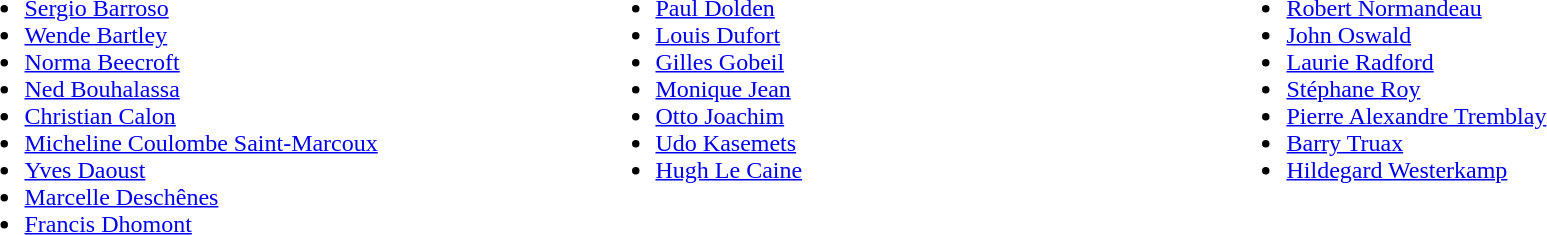<table width="100%">
<tr>
<td valign="top" width="33%"><br><ul><li><a href='#'>Sergio Barroso</a></li><li><a href='#'>Wende Bartley</a></li><li><a href='#'>Norma Beecroft</a></li><li><a href='#'>Ned Bouhalassa</a></li><li><a href='#'>Christian Calon</a></li><li><a href='#'>Micheline Coulombe Saint-Marcoux</a></li><li><a href='#'>Yves Daoust</a></li><li><a href='#'>Marcelle Deschênes</a></li><li><a href='#'>Francis Dhomont</a></li></ul></td>
<td valign="top" width="33%"><br><ul><li><a href='#'>Paul Dolden</a></li><li><a href='#'>Louis Dufort</a></li><li><a href='#'>Gilles Gobeil</a></li><li><a href='#'>Monique Jean</a></li><li><a href='#'>Otto Joachim</a></li><li><a href='#'>Udo Kasemets</a></li><li><a href='#'>Hugh Le Caine</a></li></ul></td>
<td valign="top" width="33%"><br><ul><li><a href='#'>Robert Normandeau</a></li><li><a href='#'>John Oswald</a></li><li><a href='#'>Laurie Radford</a></li><li><a href='#'>Stéphane Roy</a></li><li><a href='#'>Pierre Alexandre Tremblay</a></li><li><a href='#'>Barry Truax</a></li><li><a href='#'>Hildegard Westerkamp</a></li></ul></td>
</tr>
</table>
